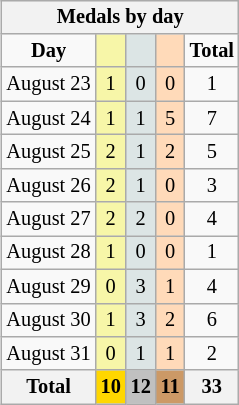<table class="wikitable" style="font-size:85%; float:right">
<tr align=center>
<th colspan=7><strong>Medals by day</strong></th>
</tr>
<tr align=center>
<td><strong>Day</strong></td>
<td style="background:#f7f6a8;"></td>
<td style="background:#dce5e5;"></td>
<td style="background:#ffdab9;"></td>
<td><strong>Total</strong></td>
</tr>
<tr align=center>
<td>August 23</td>
<td style="background:#f7f6a8;">1</td>
<td style="background:#dce5e5;">0</td>
<td style="background:#ffdab9;">0</td>
<td>1</td>
</tr>
<tr align=center>
<td>August 24</td>
<td style="background:#f7f6a8;">1</td>
<td style="background:#dce5e5;">1</td>
<td style="background:#ffdab9;">5</td>
<td>7</td>
</tr>
<tr align=center>
<td>August 25</td>
<td style="background:#f7f6a8;">2</td>
<td style="background:#dce5e5;">1</td>
<td style="background:#ffdab9;">2</td>
<td>5</td>
</tr>
<tr align=center>
<td>August 26</td>
<td style="background:#f7f6a8;">2</td>
<td style="background:#dce5e5;">1</td>
<td style="background:#ffdab9;">0</td>
<td>3</td>
</tr>
<tr align=center>
<td>August 27</td>
<td style="background:#f7f6a8;">2</td>
<td style="background:#dce5e5;">2</td>
<td style="background:#ffdab9;">0</td>
<td>4</td>
</tr>
<tr align=center>
<td>August 28</td>
<td style="background:#f7f6a8;">1</td>
<td style="background:#dce5e5;">0</td>
<td style="background:#ffdab9;">0</td>
<td>1</td>
</tr>
<tr align=center>
<td>August 29</td>
<td style="background:#f7f6a8;">0</td>
<td style="background:#dce5e5;">3</td>
<td style="background:#ffdab9;">1</td>
<td>4</td>
</tr>
<tr align=center>
<td>August 30</td>
<td style="background:#f7f6a8;">1</td>
<td style="background:#dce5e5;">3</td>
<td style="background:#ffdab9;">2</td>
<td>6</td>
</tr>
<tr align=center>
<td>August 31</td>
<td style="background:#f7f6a8;">0</td>
<td style="background:#dce5e5;">1</td>
<td style="background:#ffdab9;">1</td>
<td>2</td>
</tr>
<tr align=center>
<th><strong>Total</strong></th>
<th style="background:gold;"><strong>10</strong></th>
<th style="background:silver;"><strong>12</strong></th>
<th style="background:#c96;"><strong>11</strong></th>
<th><strong>33</strong></th>
</tr>
</table>
